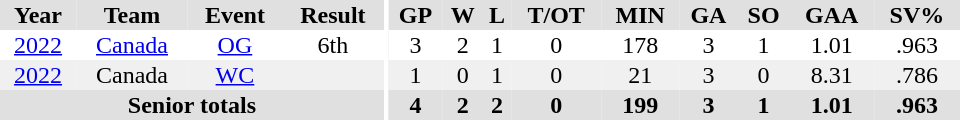<table border="0" cellpadding="1" cellspacing="0" ID="Table3" style="text-align:center; width:40em;">
<tr bgcolor="#e0e0e0">
<th>Year</th>
<th>Team</th>
<th>Event</th>
<th>Result</th>
<th rowspan="99" bgcolor="#ffffff"></th>
<th>GP</th>
<th>W</th>
<th>L</th>
<th>T/OT</th>
<th>MIN</th>
<th>GA</th>
<th>SO</th>
<th>GAA</th>
<th>SV%</th>
</tr>
<tr>
<td><a href='#'>2022</a></td>
<td><a href='#'>Canada</a></td>
<td><a href='#'>OG</a></td>
<td>6th</td>
<td>3</td>
<td>2</td>
<td>1</td>
<td>0</td>
<td>178</td>
<td>3</td>
<td>1</td>
<td>1.01</td>
<td>.963</td>
</tr>
<tr bgcolor="#f0f0f0">
<td><a href='#'>2022</a></td>
<td>Canada</td>
<td><a href='#'>WC</a></td>
<td></td>
<td>1</td>
<td>0</td>
<td>1</td>
<td>0</td>
<td>21</td>
<td>3</td>
<td>0</td>
<td>8.31</td>
<td>.786</td>
</tr>
<tr bgcolor="#e0e0e0">
<th colspan="4">Senior totals</th>
<th>4</th>
<th>2</th>
<th>2</th>
<th>0</th>
<th>199</th>
<th>3</th>
<th>1</th>
<th>1.01</th>
<th>.963</th>
</tr>
</table>
